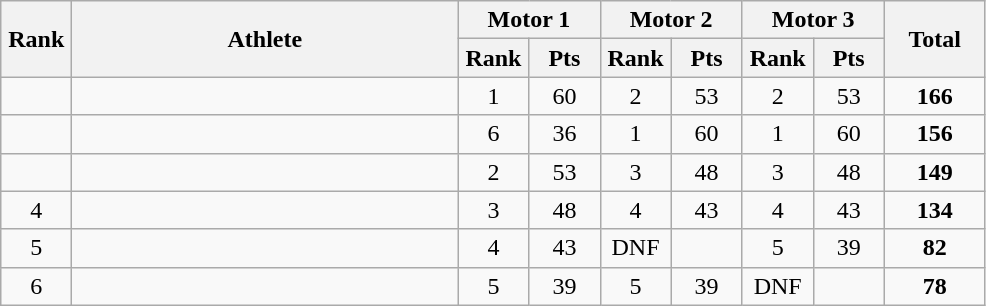<table class=wikitable style="text-align:center">
<tr>
<th width=40 rowspan=2>Rank</th>
<th width=250 rowspan=2>Athlete</th>
<th colspan=2>Motor 1</th>
<th colspan=2>Motor 2</th>
<th colspan=2>Motor 3</th>
<th width=60 rowspan=2>Total</th>
</tr>
<tr>
<th width=40>Rank</th>
<th width=40>Pts</th>
<th width=40>Rank</th>
<th width=40>Pts</th>
<th width=40>Rank</th>
<th width=40>Pts</th>
</tr>
<tr>
<td></td>
<td align=left></td>
<td>1</td>
<td>60</td>
<td>2</td>
<td>53</td>
<td>2</td>
<td>53</td>
<td><strong>166</strong></td>
</tr>
<tr>
<td></td>
<td align=left></td>
<td>6</td>
<td>36</td>
<td>1</td>
<td>60</td>
<td>1</td>
<td>60</td>
<td><strong>156</strong></td>
</tr>
<tr>
<td></td>
<td align=left></td>
<td>2</td>
<td>53</td>
<td>3</td>
<td>48</td>
<td>3</td>
<td>48</td>
<td><strong>149</strong></td>
</tr>
<tr>
<td>4</td>
<td align=left></td>
<td>3</td>
<td>48</td>
<td>4</td>
<td>43</td>
<td>4</td>
<td>43</td>
<td><strong>134</strong></td>
</tr>
<tr>
<td>5</td>
<td align=left></td>
<td>4</td>
<td>43</td>
<td>DNF</td>
<td></td>
<td>5</td>
<td>39</td>
<td><strong>82</strong></td>
</tr>
<tr>
<td>6</td>
<td align=left></td>
<td>5</td>
<td>39</td>
<td>5</td>
<td>39</td>
<td>DNF</td>
<td></td>
<td><strong>78</strong></td>
</tr>
</table>
